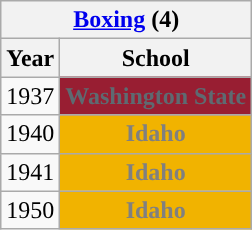<table class="wikitable">
<tr>
<th colspan=2><a href='#'>Boxing</a> (4)</th>
</tr>
<tr>
<th>Year</th>
<th>School</th>
</tr>
<tr>
<td>1937</td>
<th style="background:#981E32; color:#5E6A71;">Washington State</th>
</tr>
<tr>
<td>1940</td>
<th style="background:#F1B300; color:#808080;">Idaho</th>
</tr>
<tr>
<td>1941</td>
<th style="background:#F1B300; color:#808080;">Idaho</th>
</tr>
<tr>
<td>1950</td>
<th style="background:#F1B300; color:#808080;">Idaho</th>
</tr>
</table>
